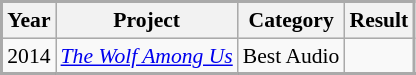<table class="wikitable" style="border:2px #aaa solid; font-size:90%;">
<tr style="background:#ccc; text-align:center;">
<th>Year</th>
<th>Project</th>
<th>Category</th>
<th>Result</th>
</tr>
<tr>
<td>2014</td>
<td><em><a href='#'>The Wolf Among Us</a></em></td>
<td>Best Audio</td>
<td></td>
</tr>
<tr>
</tr>
<tr style="border-top:2px solid gray;">
</tr>
</table>
